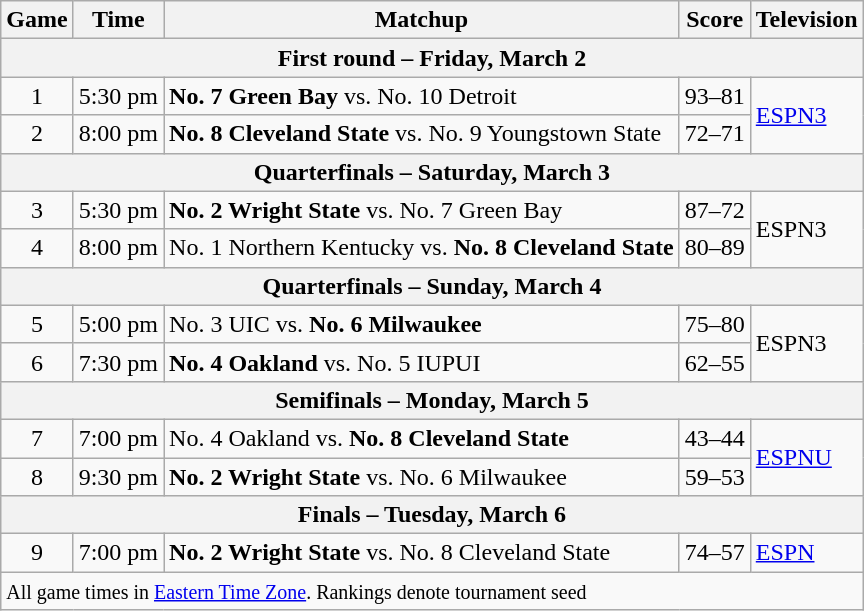<table class="wikitable">
<tr>
<th>Game</th>
<th>Time</th>
<th>Matchup</th>
<th>Score</th>
<th>Television</th>
</tr>
<tr>
<th colspan=5>First round – Friday, March 2</th>
</tr>
<tr>
<td align=center>1</td>
<td>5:30 pm</td>
<td><strong>No. 7 Green Bay</strong> vs. No. 10 Detroit</td>
<td align=center>93–81</td>
<td rowspan=2><a href='#'>ESPN3</a></td>
</tr>
<tr>
<td align=center>2</td>
<td>8:00 pm</td>
<td><strong>No. 8 Cleveland State</strong> vs. No. 9 Youngstown State</td>
<td align=center>72–71</td>
</tr>
<tr>
<th colspan=5>Quarterfinals – Saturday, March 3</th>
</tr>
<tr>
<td align=center>3</td>
<td>5:30 pm</td>
<td><strong>No. 2 Wright State</strong> vs. No. 7 Green Bay</td>
<td align=center>87–72</td>
<td rowspan=2>ESPN3</td>
</tr>
<tr>
<td align=center>4</td>
<td>8:00 pm</td>
<td>No. 1 Northern Kentucky vs. <strong>No. 8 Cleveland State</strong></td>
<td align=center>80–89</td>
</tr>
<tr>
<th colspan=5>Quarterfinals – Sunday, March 4</th>
</tr>
<tr>
<td align=center>5</td>
<td>5:00 pm</td>
<td>No. 3 UIC vs. <strong>No. 6 Milwaukee</strong></td>
<td align=center>75–80</td>
<td rowspan=2>ESPN3</td>
</tr>
<tr>
<td align=center>6</td>
<td>7:30 pm</td>
<td><strong>No. 4 Oakland</strong> vs. No. 5 IUPUI</td>
<td align=center>62–55</td>
</tr>
<tr>
<th colspan=5>Semifinals – Monday, March 5</th>
</tr>
<tr>
<td align=center>7</td>
<td>7:00 pm</td>
<td>No. 4 Oakland vs. <strong>No. 8 Cleveland State</strong></td>
<td align=center>43–44</td>
<td rowspan=2><a href='#'>ESPNU</a></td>
</tr>
<tr>
<td align=center>8</td>
<td>9:30 pm</td>
<td><strong>No. 2 Wright State</strong> vs. No. 6 Milwaukee</td>
<td align=center>59–53</td>
</tr>
<tr>
<th colspan=5>Finals – Tuesday, March 6</th>
</tr>
<tr>
<td align=center>9</td>
<td>7:00 pm</td>
<td><strong>No. 2 Wright State</strong> vs. No. 8 Cleveland State</td>
<td align=center>74–57</td>
<td><a href='#'>ESPN</a></td>
</tr>
<tr>
<td colspan=5><small>All game times in <a href='#'>Eastern Time Zone</a>. Rankings denote tournament seed</small></td>
</tr>
</table>
